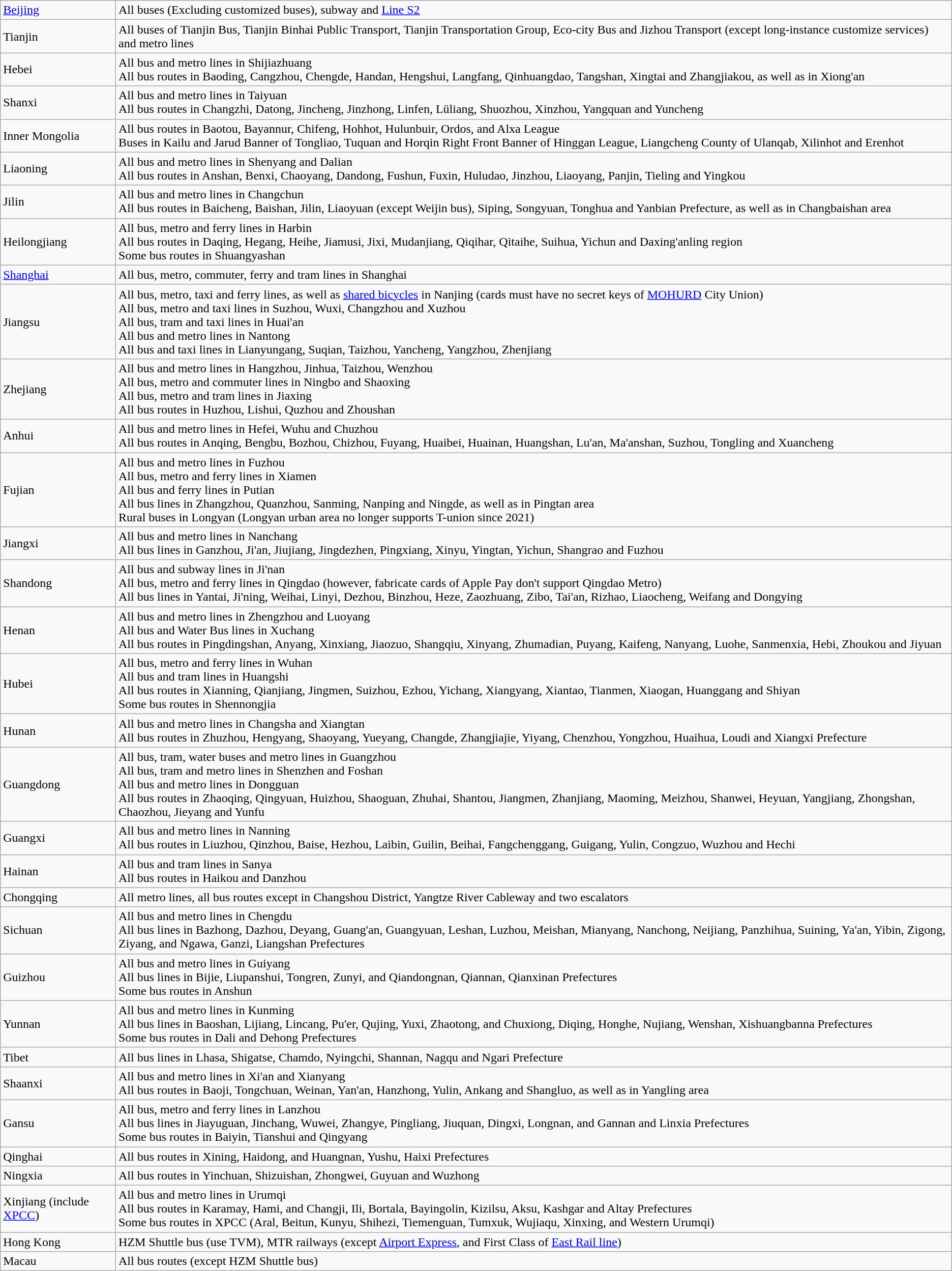<table class="wikitable">
<tr>
<td><a href='#'>Beijing</a></td>
<td>All buses (Excluding customized buses), subway and <a href='#'>Line S2</a><br></td>
</tr>
<tr>
<td>Tianjin</td>
<td>All buses of Tianjin Bus, Tianjin Binhai Public Transport, Tianjin Transportation Group, Eco-city Bus and Jizhou Transport (except long-instance customize services) and metro lines</td>
</tr>
<tr>
<td>Hebei</td>
<td>All bus and metro lines in Shijiazhuang<br>All bus routes in Baoding, Cangzhou, Chengde, Handan, Hengshui, Langfang, Qinhuangdao, Tangshan, Xingtai and Zhangjiakou, as well as in Xiong'an</td>
</tr>
<tr>
<td>Shanxi</td>
<td>All bus and metro lines in Taiyuan<br>All bus routes in Changzhi, Datong, Jincheng, Jinzhong, Linfen, Lüliang, Shuozhou, Xinzhou, Yangquan and Yuncheng</td>
</tr>
<tr>
<td>Inner Mongolia</td>
<td>All bus routes in Baotou, Bayannur, Chifeng, Hohhot, Hulunbuir, Ordos, and Alxa League<br>Buses in Kailu and Jarud Banner of Tongliao, Tuquan and Horqin Right Front Banner of Hinggan League, Liangcheng County of Ulanqab, Xilinhot and Erenhot<br></td>
</tr>
<tr>
<td>Liaoning</td>
<td>All bus and metro lines in Shenyang and Dalian<br>All bus routes in Anshan, Benxi, Chaoyang, Dandong, Fushun, Fuxin, Huludao, Jinzhou, Liaoyang, Panjin, Tieling and Yingkou</td>
</tr>
<tr>
<td>Jilin</td>
<td>All bus and metro lines in Changchun<br>All bus routes in Baicheng, Baishan, Jilin, Liaoyuan (except Weijin bus), Siping, Songyuan, Tonghua and Yanbian Prefecture, as well as in Changbaishan area</td>
</tr>
<tr>
<td>Heilongjiang</td>
<td>All bus, metro and ferry lines in Harbin<br>All bus routes in Daqing, Hegang, Heihe, Jiamusi, Jixi, Mudanjiang, Qiqihar, Qitaihe, Suihua, Yichun and Daxing'anling region<br>Some bus routes in Shuangyashan</td>
</tr>
<tr>
<td><a href='#'>Shanghai</a></td>
<td>All bus, metro, commuter, ferry and tram lines in Shanghai</td>
</tr>
<tr>
<td>Jiangsu</td>
<td>All bus, metro, taxi and ferry lines, as well as <a href='#'>shared bicycles</a> in Nanjing (cards must have no secret keys of <a href='#'>MOHURD</a> City Union)<br>All bus, metro and taxi lines in Suzhou, Wuxi, Changzhou and Xuzhou<br>All bus, tram and taxi lines in Huai'an<br>All bus and metro lines in Nantong<br>All bus and taxi lines in Lianyungang, Suqian, Taizhou, Yancheng, Yangzhou, Zhenjiang</td>
</tr>
<tr>
<td>Zhejiang</td>
<td>All bus and metro lines in Hangzhou, Jinhua, Taizhou, Wenzhou<br>All bus, metro and commuter lines in Ningbo and Shaoxing<br>All bus, metro and tram lines in Jiaxing<br>All bus routes in Huzhou, Lishui, Quzhou and Zhoushan</td>
</tr>
<tr>
<td>Anhui</td>
<td>All bus and metro lines in Hefei, Wuhu and Chuzhou<br>All bus routes in Anqing, Bengbu, Bozhou, Chizhou, Fuyang, Huaibei, Huainan, Huangshan, Lu'an, Ma'anshan, Suzhou, Tongling and Xuancheng</td>
</tr>
<tr>
<td>Fujian</td>
<td>All bus and metro lines in Fuzhou<br>All bus, metro and ferry lines in Xiamen<br>All bus and ferry lines in Putian<br>All bus lines in Zhangzhou, Quanzhou, Sanming, Nanping and Ningde, as well as in Pingtan area<br>Rural buses in Longyan (Longyan urban area no longer supports T-union since 2021)</td>
</tr>
<tr>
<td>Jiangxi</td>
<td>All bus and metro lines in Nanchang<br>All bus lines in Ganzhou, Ji'an, Jiujiang, Jingdezhen, Pingxiang, Xinyu, Yingtan, Yichun, Shangrao and Fuzhou</td>
</tr>
<tr>
<td>Shandong</td>
<td>All bus and subway lines in Ji'nan<br>All bus, metro and ferry lines in Qingdao (however, fabricate cards of Apple Pay don't support Qingdao Metro)<br>All bus lines in Yantai, Ji'ning, Weihai, Linyi, Dezhou, Binzhou, Heze, Zaozhuang, Zibo, Tai'an, Rizhao, Liaocheng, Weifang and Dongying</td>
</tr>
<tr>
<td>Henan</td>
<td>All bus and metro lines in Zhengzhou and Luoyang<br>All bus and Water Bus lines in Xuchang<br>All bus routes in Pingdingshan, Anyang, Xinxiang, Jiaozuo, Shangqiu, Xinyang, Zhumadian, Puyang, Kaifeng, Nanyang, Luohe, Sanmenxia, Hebi, Zhoukou and Jiyuan</td>
</tr>
<tr>
<td>Hubei</td>
<td>All bus, metro and ferry lines in Wuhan<br>All bus and tram lines in Huangshi<br>All bus routes in Xianning, Qianjiang, Jingmen, Suizhou, Ezhou, Yichang, Xiangyang, Xiantao, Tianmen, Xiaogan, Huanggang and Shiyan<br>Some bus routes in Shennongjia</td>
</tr>
<tr>
<td>Hunan</td>
<td>All bus and metro lines in Changsha and Xiangtan<br>All bus routes in Zhuzhou, Hengyang, Shaoyang, Yueyang, Changde, Zhangjiajie, Yiyang, Chenzhou, Yongzhou, Huaihua, Loudi and Xiangxi Prefecture</td>
</tr>
<tr>
<td>Guangdong</td>
<td>All bus, tram, water buses and metro lines in Guangzhou<br>All bus, tram and metro lines in Shenzhen and Foshan<br>All bus and metro lines in Dongguan<br>All bus routes in Zhaoqing, Qingyuan, Huizhou, Shaoguan, Zhuhai, Shantou, Jiangmen, Zhanjiang, Maoming, Meizhou, Shanwei, Heyuan, Yangjiang, Zhongshan, Chaozhou, Jieyang and Yunfu<br></td>
</tr>
<tr>
<td>Guangxi</td>
<td>All bus and metro lines in Nanning<br>All bus routes in Liuzhou, Qinzhou, Baise, Hezhou, Laibin, Guilin, Beihai, Fangchenggang, Guigang, Yulin, Congzuo, Wuzhou and Hechi</td>
</tr>
<tr>
<td>Hainan</td>
<td>All bus and tram lines in Sanya<br>All bus routes in Haikou and Danzhou<br></td>
</tr>
<tr>
<td>Chongqing</td>
<td>All metro lines, all bus routes except in Changshou District, Yangtze River Cableway and two escalators<br></td>
</tr>
<tr>
<td>Sichuan</td>
<td>All bus and metro lines in Chengdu<br>All bus lines in Bazhong, Dazhou, Deyang, Guang'an, Guangyuan, Leshan, Luzhou, Meishan, Mianyang, Nanchong, Neijiang, Panzhihua, Suining, Ya'an, Yibin, Zigong, Ziyang, and Ngawa, Ganzi, Liangshan Prefectures</td>
</tr>
<tr>
<td>Guizhou</td>
<td>All bus and metro lines in Guiyang<br>All bus lines in Bijie, Liupanshui, Tongren, Zunyi, and Qiandongnan, Qiannan, Qianxinan Prefectures<br>Some bus routes in Anshun</td>
</tr>
<tr>
<td>Yunnan</td>
<td>All bus and metro lines in Kunming<br>All bus lines in Baoshan, Lijiang, Lincang, Pu'er, Qujing, Yuxi, Zhaotong, and Chuxiong, Diqing, Honghe, Nujiang, Wenshan, Xishuangbanna Prefectures<br>Some bus routes in Dali and Dehong Prefectures</td>
</tr>
<tr>
<td>Tibet</td>
<td>All bus lines in Lhasa, Shigatse, Chamdo, Nyingchi, Shannan, Nagqu and Ngari Prefecture</td>
</tr>
<tr>
<td>Shaanxi</td>
<td>All bus and metro lines in Xi'an and Xianyang<br>All bus routes in Baoji, Tongchuan, Weinan, Yan'an, Hanzhong, Yulin, Ankang and Shangluo, as well as in Yangling area</td>
</tr>
<tr>
<td>Gansu</td>
<td>All bus, metro and ferry lines in Lanzhou<br>All bus lines in Jiayuguan, Jinchang, Wuwei, Zhangye, Pingliang, Jiuquan, Dingxi, Longnan, and Gannan and Linxia Prefectures<br>Some bus routes in Baiyin, Tianshui and Qingyang</td>
</tr>
<tr>
<td>Qinghai</td>
<td>All bus routes in Xining, Haidong, and Huangnan, Yushu, Haixi Prefectures</td>
</tr>
<tr>
<td>Ningxia</td>
<td>All bus routes in Yinchuan, Shizuishan, Zhongwei, Guyuan and Wuzhong</td>
</tr>
<tr>
<td>Xinjiang (include <a href='#'>XPCC</a>)</td>
<td>All bus and metro lines in Urumqi<br>All bus routes in Karamay, Hami, and Changji, Ili, Bortala, Bayingolin, Kizilsu, Aksu, Kashgar and Altay Prefectures<br>Some bus routes in XPCC (Aral, Beitun, Kunyu, Shihezi, Tiemenguan, Tumxuk, Wujiaqu, Xinxing, and Western Urumqi)</td>
</tr>
<tr>
<td>Hong Kong</td>
<td>HZM Shuttle bus (use TVM), MTR railways (except <a href='#'>Airport Express</a>, and First Class of <a href='#'>East Rail line</a>)</td>
</tr>
<tr>
<td>Macau</td>
<td>All bus routes (except HZM Shuttle bus)</td>
</tr>
</table>
